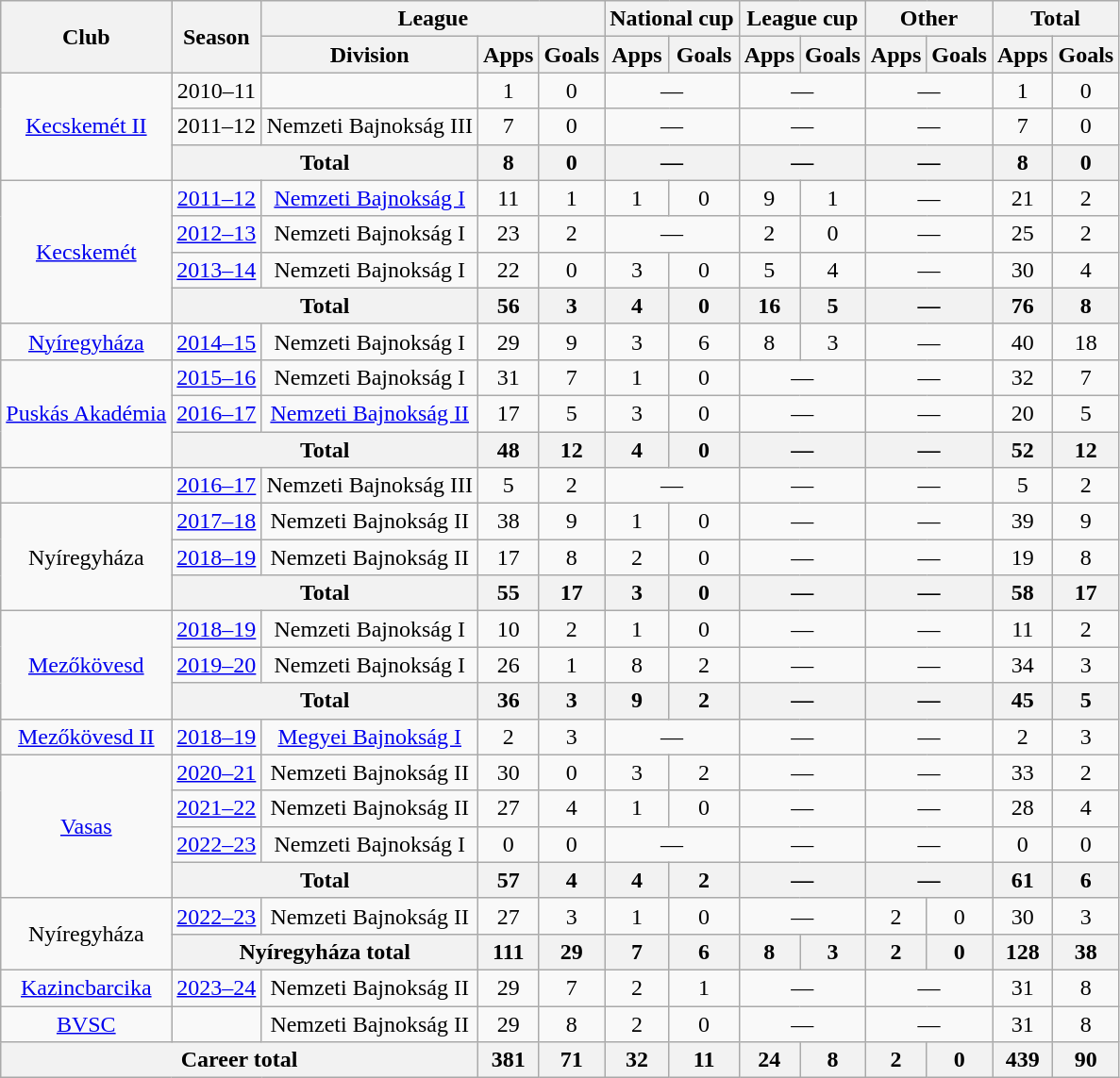<table class="wikitable" style="text-align: center;">
<tr>
<th rowspan="2">Club</th>
<th rowspan="2">Season</th>
<th colspan="3">League</th>
<th colspan="2">National cup</th>
<th colspan="2">League cup</th>
<th colspan="2">Other</th>
<th colspan="2">Total</th>
</tr>
<tr>
<th>Division</th>
<th>Apps</th>
<th>Goals</th>
<th>Apps</th>
<th>Goals</th>
<th>Apps</th>
<th>Goals</th>
<th>Apps</th>
<th>Goals</th>
<th>Apps</th>
<th>Goals</th>
</tr>
<tr>
<td rowspan="3"><a href='#'>Kecskemét II</a></td>
<td>2010–11</td>
<td></td>
<td>1</td>
<td>0</td>
<td colspan="2">—</td>
<td colspan="2">—</td>
<td colspan="2">—</td>
<td>1</td>
<td>0</td>
</tr>
<tr>
<td>2011–12</td>
<td>Nemzeti Bajnokság III</td>
<td>7</td>
<td>0</td>
<td colspan="2">—</td>
<td colspan="2">—</td>
<td colspan="2">—</td>
<td>7</td>
<td>0</td>
</tr>
<tr>
<th colspan="2">Total</th>
<th>8</th>
<th>0</th>
<th colspan="2">—</th>
<th colspan="2">—</th>
<th colspan="2">—</th>
<th>8</th>
<th>0</th>
</tr>
<tr>
<td rowspan="4"><a href='#'>Kecskemét</a></td>
<td><a href='#'>2011–12</a></td>
<td><a href='#'>Nemzeti Bajnokság I</a></td>
<td>11</td>
<td>1</td>
<td>1</td>
<td>0</td>
<td>9</td>
<td>1</td>
<td colspan="2">—</td>
<td>21</td>
<td>2</td>
</tr>
<tr>
<td><a href='#'>2012–13</a></td>
<td>Nemzeti Bajnokság I</td>
<td>23</td>
<td>2</td>
<td colspan="2">—</td>
<td>2</td>
<td>0</td>
<td colspan="2">—</td>
<td>25</td>
<td>2</td>
</tr>
<tr>
<td><a href='#'>2013–14</a></td>
<td>Nemzeti Bajnokság I</td>
<td>22</td>
<td>0</td>
<td>3</td>
<td>0</td>
<td>5</td>
<td>4</td>
<td colspan="2">—</td>
<td>30</td>
<td>4</td>
</tr>
<tr>
<th colspan="2">Total</th>
<th>56</th>
<th>3</th>
<th>4</th>
<th>0</th>
<th>16</th>
<th>5</th>
<th colspan="2">—</th>
<th>76</th>
<th>8</th>
</tr>
<tr>
<td><a href='#'>Nyíregyháza</a></td>
<td><a href='#'>2014–15</a></td>
<td>Nemzeti Bajnokság I</td>
<td>29</td>
<td>9</td>
<td>3</td>
<td>6</td>
<td>8</td>
<td>3</td>
<td colspan="2">—</td>
<td>40</td>
<td>18</td>
</tr>
<tr>
<td rowspan="3"><a href='#'>Puskás Akadémia</a></td>
<td><a href='#'>2015–16</a></td>
<td>Nemzeti Bajnokság I</td>
<td>31</td>
<td>7</td>
<td>1</td>
<td>0</td>
<td colspan="2">—</td>
<td colspan="2">—</td>
<td>32</td>
<td>7</td>
</tr>
<tr>
<td><a href='#'>2016–17</a></td>
<td><a href='#'>Nemzeti Bajnokság II</a></td>
<td>17</td>
<td>5</td>
<td>3</td>
<td>0</td>
<td colspan="2">—</td>
<td colspan="2">—</td>
<td>20</td>
<td>5</td>
</tr>
<tr>
<th colspan="2">Total</th>
<th>48</th>
<th>12</th>
<th>4</th>
<th>0</th>
<th colspan="2">—</th>
<th colspan="2">—</th>
<th>52</th>
<th>12</th>
</tr>
<tr>
<td></td>
<td><a href='#'>2016–17</a></td>
<td>Nemzeti Bajnokság III</td>
<td>5</td>
<td>2</td>
<td colspan="2">—</td>
<td colspan="2">—</td>
<td colspan="2">—</td>
<td>5</td>
<td>2</td>
</tr>
<tr>
<td rowspan="3">Nyíregyháza</td>
<td><a href='#'>2017–18</a></td>
<td>Nemzeti Bajnokság II</td>
<td>38</td>
<td>9</td>
<td>1</td>
<td>0</td>
<td colspan="2">—</td>
<td colspan="2">—</td>
<td>39</td>
<td>9</td>
</tr>
<tr>
<td><a href='#'>2018–19</a></td>
<td>Nemzeti Bajnokság II</td>
<td>17</td>
<td>8</td>
<td>2</td>
<td>0</td>
<td colspan="2">—</td>
<td colspan="2">—</td>
<td>19</td>
<td>8</td>
</tr>
<tr>
<th colspan="2">Total</th>
<th>55</th>
<th>17</th>
<th>3</th>
<th>0</th>
<th colspan="2">—</th>
<th colspan="2">—</th>
<th>58</th>
<th>17</th>
</tr>
<tr>
<td rowspan="3"><a href='#'>Mezőkövesd</a></td>
<td><a href='#'>2018–19</a></td>
<td>Nemzeti Bajnokság I</td>
<td>10</td>
<td>2</td>
<td>1</td>
<td>0</td>
<td colspan="2">—</td>
<td colspan="2">—</td>
<td>11</td>
<td>2</td>
</tr>
<tr>
<td><a href='#'>2019–20</a></td>
<td>Nemzeti Bajnokság I</td>
<td>26</td>
<td>1</td>
<td>8</td>
<td>2</td>
<td colspan="2">—</td>
<td colspan="2">—</td>
<td>34</td>
<td>3</td>
</tr>
<tr>
<th colspan="2">Total</th>
<th>36</th>
<th>3</th>
<th>9</th>
<th>2</th>
<th colspan="2">—</th>
<th colspan="2">—</th>
<th>45</th>
<th>5</th>
</tr>
<tr>
<td><a href='#'>Mezőkövesd II</a></td>
<td><a href='#'>2018–19</a></td>
<td><a href='#'>Megyei Bajnokság I</a></td>
<td>2</td>
<td>3</td>
<td colspan="2">—</td>
<td colspan="2">—</td>
<td colspan="2">—</td>
<td>2</td>
<td>3</td>
</tr>
<tr>
<td rowspan="4"><a href='#'>Vasas</a></td>
<td><a href='#'>2020–21</a></td>
<td>Nemzeti Bajnokság II</td>
<td>30</td>
<td>0</td>
<td>3</td>
<td>2</td>
<td colspan="2">—</td>
<td colspan="2">—</td>
<td>33</td>
<td>2</td>
</tr>
<tr>
<td><a href='#'>2021–22</a></td>
<td>Nemzeti Bajnokság II</td>
<td>27</td>
<td>4</td>
<td>1</td>
<td>0</td>
<td colspan="2">—</td>
<td colspan="2">—</td>
<td>28</td>
<td>4</td>
</tr>
<tr>
<td><a href='#'>2022–23</a></td>
<td>Nemzeti Bajnokság I</td>
<td>0</td>
<td>0</td>
<td colspan="2">—</td>
<td colspan="2">—</td>
<td colspan="2">—</td>
<td>0</td>
<td>0</td>
</tr>
<tr>
<th colspan="2">Total</th>
<th>57</th>
<th>4</th>
<th>4</th>
<th>2</th>
<th colspan="2">—</th>
<th colspan="2">—</th>
<th>61</th>
<th>6</th>
</tr>
<tr>
<td rowspan="2">Nyíregyháza</td>
<td><a href='#'>2022–23</a></td>
<td>Nemzeti Bajnokság II</td>
<td>27</td>
<td>3</td>
<td>1</td>
<td>0</td>
<td colspan="2">—</td>
<td>2</td>
<td>0</td>
<td>30</td>
<td>3</td>
</tr>
<tr>
<th colspan="2">Nyíregyháza total</th>
<th>111</th>
<th>29</th>
<th>7</th>
<th>6</th>
<th>8</th>
<th>3</th>
<th>2</th>
<th>0</th>
<th>128</th>
<th>38</th>
</tr>
<tr>
<td><a href='#'>Kazincbarcika</a></td>
<td><a href='#'>2023–24</a></td>
<td>Nemzeti Bajnokság II</td>
<td>29</td>
<td>7</td>
<td>2</td>
<td>1</td>
<td colspan="2">—</td>
<td colspan="2">—</td>
<td>31</td>
<td>8</td>
</tr>
<tr>
<td><a href='#'>BVSC</a></td>
<td></td>
<td>Nemzeti Bajnokság II</td>
<td>29</td>
<td>8</td>
<td>2</td>
<td>0</td>
<td colspan="2">—</td>
<td colspan="2">—</td>
<td>31</td>
<td>8</td>
</tr>
<tr>
<th colspan="3">Career total</th>
<th>381</th>
<th>71</th>
<th>32</th>
<th>11</th>
<th>24</th>
<th>8</th>
<th>2</th>
<th>0</th>
<th>439</th>
<th>90</th>
</tr>
</table>
